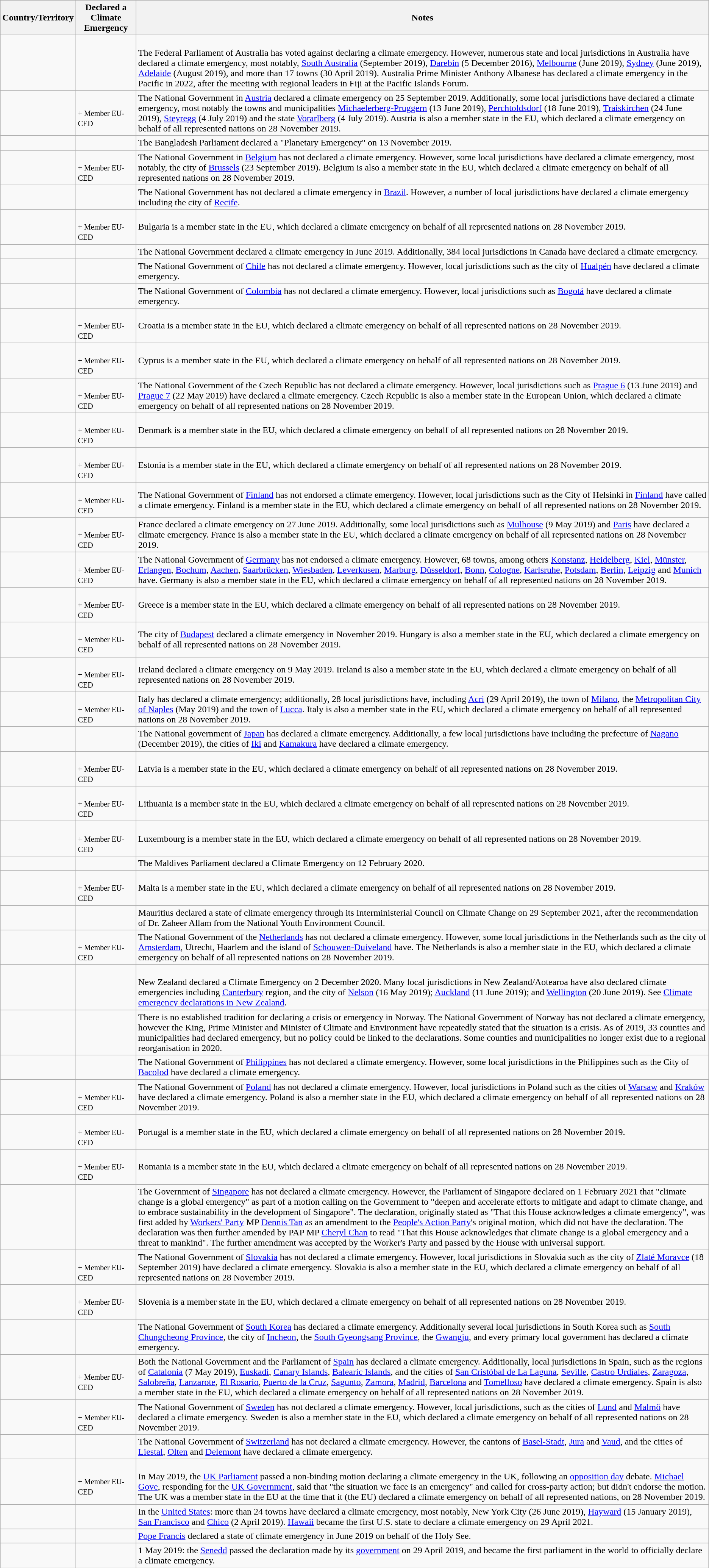<table class="wikitable sortable mw-datatable sticky-header">
<tr>
<th>Country/Territory</th>
<th>Declared a Climate Emergency</th>
<th>Notes</th>
</tr>
<tr id="A">
<td></td>
<td></td>
<td><br>The Federal Parliament of Australia has voted against declaring a climate emergency. However, numerous state and local jurisdictions in Australia have declared a climate emergency, most notably, <a href='#'>South Australia</a> (September 2019), <a href='#'>Darebin</a> (5 December 2016), <a href='#'>Melbourne</a> (June 2019), <a href='#'>Sydney</a> (June 2019), <a href='#'>Adelaide</a> (August 2019), and more than 17 towns (30 April 2019). Australia Prime Minister Anthony Albanese has declared a climate emergency in the Pacific in 2022, after the meeting with regional leaders in Fiji at the Pacific Islands Forum. </td>
</tr>
<tr>
<td></td>
<td><br><small>+ Member EU-CED</small></td>
<td>The National Government in <a href='#'>Austria</a> declared a climate emergency on 25 September 2019. Additionally, some local jurisdictions have declared a climate emergency, most notably the towns and municipalities <a href='#'>Michaelerberg-Pruggern</a> (13 June 2019), <a href='#'>Perchtoldsdorf</a> (18 June 2019), <a href='#'>Traiskirchen</a> (24 June 2019), <a href='#'>Steyregg</a> (4 July 2019) and the state <a href='#'>Vorarlberg</a> (4 July 2019). Austria is also a member state in the EU, which declared a climate emergency on behalf of all represented nations on 28 November 2019.</td>
</tr>
<tr id="B">
<td></td>
<td></td>
<td>The Bangladesh Parliament declared a "Planetary Emergency" on 13 November 2019.</td>
</tr>
<tr>
<td></td>
<td><br><small>+ Member EU-CED</small></td>
<td>The National Government in <a href='#'>Belgium</a> has not declared a climate emergency. However, some local jurisdictions have declared a climate emergency, most notably, the city of <a href='#'>Brussels</a> (23 September 2019). Belgium is also a member state in the EU, which declared a climate emergency on behalf of all represented nations on 28 November 2019.</td>
</tr>
<tr>
<td></td>
<td></td>
<td>The National Government has not declared a climate emergency in <a href='#'>Brazil</a>. However, a number of local jurisdictions have declared a climate emergency including the city of <a href='#'>Recife</a>.</td>
</tr>
<tr>
<td></td>
<td><br><small>+ Member EU-CED</small></td>
<td>Bulgaria is a member state in the EU, which declared a climate emergency on behalf of all represented nations on 28 November 2019.</td>
</tr>
<tr id="C">
<td></td>
<td></td>
<td>The National Government declared a climate emergency in June 2019. Additionally, 384 local jurisdictions in Canada have declared a climate emergency.</td>
</tr>
<tr>
<td></td>
<td></td>
<td>The National Government of <a href='#'>Chile</a> has not declared a climate emergency. However, local jurisdictions such as the city of <a href='#'>Hualpén</a> have declared a climate emergency.</td>
</tr>
<tr>
<td></td>
<td></td>
<td>The National Government of <a href='#'>Colombia</a> has not declared a climate emergency. However, local jurisdictions such as <a href='#'>Bogotá</a> have declared a climate emergency.</td>
</tr>
<tr>
<td></td>
<td><br><small>+ Member EU-CED</small></td>
<td>Croatia is a member state in the EU, which declared a climate emergency on behalf of all represented nations on 28 November 2019.</td>
</tr>
<tr>
<td></td>
<td><br><small>+ Member EU-CED</small></td>
<td>Cyprus is a member state in the EU, which declared a climate emergency on behalf of all represented nations on 28 November 2019.</td>
</tr>
<tr>
<td></td>
<td><br><small>+ Member EU-CED</small></td>
<td>The National Government of the Czech Republic has not declared a climate emergency. However, local jurisdictions such as <a href='#'>Prague 6</a> (13 June 2019) and <a href='#'>Prague 7</a> (22 May 2019) have declared a climate emergency. Czech Republic is also a member state in the European Union, which declared a climate emergency on behalf of all represented nations on 28 November 2019.</td>
</tr>
<tr id="D">
<td></td>
<td><br><small>+ Member EU-CED</small></td>
<td>Denmark is a member state in the EU, which declared a climate emergency on behalf of all represented nations on 28 November 2019.</td>
</tr>
<tr id="E">
<td></td>
<td><br><small>+ Member EU-CED</small></td>
<td>Estonia is a member state in the EU, which declared a climate emergency on behalf of all represented nations on 28 November 2019.</td>
</tr>
<tr id="F">
<td></td>
<td><br><small>+ Member EU-CED</small></td>
<td>The National Government of <a href='#'>Finland</a> has not endorsed a climate emergency. However, local jurisdictions such as the City of Helsinki in <a href='#'>Finland</a> have called a climate emergency. Finland is a member state in the EU, which declared a climate emergency on behalf of all represented nations on 28 November 2019.</td>
</tr>
<tr>
<td></td>
<td><br><small>+ Member EU-CED</small></td>
<td>France declared a climate emergency on 27 June 2019. Additionally, some local jurisdictions such as <a href='#'>Mulhouse</a> (9 May 2019) and <a href='#'>Paris</a> have declared a climate emergency. France is also a member state in the EU, which declared a climate emergency on behalf of all represented nations on 28 November 2019.</td>
</tr>
<tr id="G">
<td></td>
<td><br><small>+ Member EU-CED</small></td>
<td>The National Government of <a href='#'>Germany</a> has not endorsed a climate emergency. However, 68 towns, among others <a href='#'>Konstanz</a>, <a href='#'>Heidelberg</a>, <a href='#'>Kiel</a>, <a href='#'>Münster</a>, <a href='#'>Erlangen</a>, <a href='#'>Bochum</a>, <a href='#'>Aachen</a>, <a href='#'>Saarbrücken</a>, <a href='#'>Wiesbaden</a>, <a href='#'>Leverkusen</a>, <a href='#'>Marburg</a>, <a href='#'>Düsseldorf</a>, <a href='#'>Bonn</a>, <a href='#'>Cologne</a>, <a href='#'>Karlsruhe</a>, <a href='#'>Potsdam</a>, <a href='#'>Berlin</a>, <a href='#'>Leipzig</a> and <a href='#'>Munich</a> have. Germany is also a member state in the EU, which declared a climate emergency on behalf of all represented nations on 28 November 2019.</td>
</tr>
<tr>
<td></td>
<td><br><small>+ Member EU-CED</small></td>
<td>Greece is a member state in the EU, which declared a climate emergency on behalf of all represented nations on 28 November 2019.</td>
</tr>
<tr id="H">
<td></td>
<td><br><small>+ Member EU-CED</small></td>
<td>The city of <a href='#'>Budapest</a> declared a climate emergency in November 2019. Hungary is also a member state in the EU, which declared a climate emergency on behalf of all represented nations on 28 November 2019.</td>
</tr>
<tr id="I">
<td></td>
<td><br><small>+ Member EU-CED</small></td>
<td>Ireland declared a climate emergency on 9 May 2019. Ireland is also a member state in the EU, which declared a climate emergency on behalf of all represented nations on 28 November 2019.</td>
</tr>
<tr>
<td></td>
<td><br><small>+ Member EU-CED</small></td>
<td>Italy has declared a climate emergency; additionally, 28 local jurisdictions have, including <a href='#'>Acri</a> (29 April 2019), the town of <a href='#'>Milano</a>, the <a href='#'>Metropolitan City of Naples</a> (May 2019) and the town of <a href='#'>Lucca</a>. Italy is also a member state in the EU, which declared a climate emergency on behalf of all represented nations on 28 November 2019.</td>
</tr>
<tr id="J">
<td></td>
<td></td>
<td>The National government of <a href='#'>Japan</a> has declared a climate emergency. Additionally, a few local jurisdictions have including the prefecture of <a href='#'>Nagano</a> (December 2019), the cities of <a href='#'>Iki</a> and <a href='#'>Kamakura</a> have declared a climate emergency.<br></td>
</tr>
<tr id="L">
<td></td>
<td><br><small>+ Member EU-CED</small></td>
<td>Latvia is a member state in the EU, which declared a climate emergency on behalf of all represented nations on 28 November 2019.</td>
</tr>
<tr>
<td></td>
<td><br><small>+ Member EU-CED</small></td>
<td>Lithuania is a member state in the EU, which declared a climate emergency on behalf of all represented nations on 28 November 2019.</td>
</tr>
<tr>
<td></td>
<td><br><small>+ Member EU-CED</small></td>
<td>Luxembourg is a member state in the EU, which declared a climate emergency on behalf of all represented nations on 28 November 2019.</td>
</tr>
<tr id="M">
<td></td>
<td></td>
<td>The Maldives Parliament declared a Climate Emergency on 12 February 2020.</td>
</tr>
<tr>
<td></td>
<td><br><small>+ Member EU-CED</small></td>
<td>Malta is a member state in the EU, which declared a climate emergency on behalf of all represented nations on 28 November 2019.</td>
</tr>
<tr>
<td></td>
<td></td>
<td>Mauritius declared a state of climate emergency through its Interministerial Council on Climate Change on 29 September 2021, after the recommendation of Dr. Zaheer Allam from the National Youth Environment Council.</td>
</tr>
<tr id="N">
<td></td>
<td><br><small>+ Member EU-CED</small></td>
<td>The National Government of the <a href='#'>Netherlands</a> has not declared a climate emergency. However, some local jurisdictions in the Netherlands such as the city of <a href='#'>Amsterdam</a>, Utrecht, Haarlem and the island of <a href='#'>Schouwen-Duiveland</a> have. The Netherlands is also a member state in the EU, which declared a climate emergency on behalf of all represented nations on 28 November 2019.</td>
</tr>
<tr>
<td></td>
<td></td>
<td><br>New Zealand declared a Climate Emergency on 2 December 2020. Many local jurisdictions in New Zealand/Aotearoa have also declared climate emergencies including <a href='#'>Canterbury</a> region, and the city of <a href='#'>Nelson</a> (16 May 2019); <a href='#'>Auckland</a> (11 June 2019); and <a href='#'>Wellington</a> (20 June 2019). See <a href='#'>Climate emergency declarations in New Zealand</a>.</td>
</tr>
<tr>
<td></td>
<td></td>
<td>There is no established tradition for declaring a crisis or emergency in Norway. The National Government of Norway has not declared a climate emergency, however the King, Prime Minister and Minister of Climate and Environment have repeatedly stated that the situation is a crisis. As of 2019, 33 counties and municipalities had declared emergency, but no policy could be linked to the declarations. Some counties and municipalities no longer exist due to a regional reorganisation in 2020.<br></td>
</tr>
<tr id="P">
<td></td>
<td></td>
<td>The National Government of <a href='#'>Philippines</a> has not declared a climate emergency. However, some local jurisdictions in the Philippines such as the City of <a href='#'>Bacolod</a> have declared a climate emergency.</td>
</tr>
<tr>
<td></td>
<td><br><small>+ Member EU-CED</small></td>
<td>The National Government of <a href='#'>Poland</a> has not declared a climate emergency. However, local jurisdictions in Poland such as the cities of <a href='#'>Warsaw</a> and <a href='#'>Kraków</a> have declared a climate emergency. Poland is also a member state in the EU, which declared a climate emergency on behalf of all represented nations on 28 November 2019.</td>
</tr>
<tr>
<td></td>
<td><br><small>+ Member EU-CED</small></td>
<td>Portugal is a member state in the EU, which declared a climate emergency on behalf of all represented nations on 28 November 2019.<br></td>
</tr>
<tr id="R">
<td></td>
<td><br><small>+ Member EU-CED</small></td>
<td>Romania is a member state in the EU, which declared a climate emergency on behalf of all represented nations on 28 November 2019.</td>
</tr>
<tr id="S">
<td></td>
<td></td>
<td>The Government of <a href='#'>Singapore</a> has not declared a climate emergency. However, the Parliament of Singapore declared on 1 February 2021 that "climate change is a global emergency" as part of a motion calling on the Government to "deepen and accelerate efforts to mitigate and adapt to climate change, and to embrace sustainability in the development of Singapore". The declaration, originally stated as "That this House acknowledges a climate emergency", was first added by <a href='#'>Workers' Party</a> MP <a href='#'>Dennis Tan</a> as an amendment to the <a href='#'>People's Action Party</a>'s original motion, which did not have the declaration. The declaration was then further amended by PAP MP <a href='#'>Cheryl Chan</a> to read "That this House acknowledges that climate change is a global emergency and a threat to mankind". The further amendment was accepted by the Worker's Party and passed by the House with universal support.</td>
</tr>
<tr>
<td></td>
<td><br><small>+ Member EU-CED</small></td>
<td>The National Government of <a href='#'>Slovakia</a> has not declared a climate emergency. However, local jurisdictions in Slovakia such as the city of <a href='#'>Zlaté Moravce</a> (18 September 2019) have declared a climate emergency. Slovakia is also a member state in the EU, which declared a climate emergency on behalf of all represented nations on 28 November 2019.</td>
</tr>
<tr>
<td></td>
<td><br><small>+ Member EU-CED</small></td>
<td>Slovenia is a member state in the EU, which declared a climate emergency on behalf of all represented nations on 28 November 2019.</td>
</tr>
<tr>
<td></td>
<td></td>
<td>The National Government of <a href='#'>South Korea</a> has declared a climate emergency. Additionally several local jurisdictions in South Korea such as <a href='#'>South Chungcheong Province</a>, the city of <a href='#'>Incheon</a>, the <a href='#'>South Gyeongsang Province</a>, the <a href='#'>Gwangju</a>, and every primary local government has declared a climate emergency.</td>
</tr>
<tr>
<td></td>
<td><br><small>+ Member EU-CED</small></td>
<td>Both the National Government and the Parliament of <a href='#'>Spain</a> has declared a climate emergency. Additionally, local jurisdictions in Spain, such as the regions of <a href='#'>Catalonia</a> (7 May 2019), <a href='#'>Euskadi</a>, <a href='#'>Canary Islands</a>, <a href='#'>Balearic Islands</a>, and the cities of <a href='#'>San Cristóbal de La Laguna</a>, <a href='#'>Seville</a>, <a href='#'>Castro Urdiales</a>, <a href='#'>Zaragoza</a>, <a href='#'>Salobreña</a>, <a href='#'>Lanzarote</a>, <a href='#'>El Rosario</a>, <a href='#'>Puerto de la Cruz</a>, <a href='#'>Sagunto</a>, <a href='#'>Zamora</a>, <a href='#'>Madrid</a>, <a href='#'>Barcelona</a> and <a href='#'>Tomelloso</a> have declared a climate emergency. Spain is also a member state in the EU, which declared a climate emergency on behalf of all represented nations on 28 November 2019.</td>
</tr>
<tr>
<td></td>
<td><br><small>+ Member EU-CED</small></td>
<td>The National Government of <a href='#'>Sweden</a> has not declared a climate emergency. However, local jurisdictions, such as the cities of <a href='#'>Lund</a> and <a href='#'>Malmö</a> have declared a climate emergency. Sweden is also a member state in the EU, which declared a climate emergency on behalf of all represented nations on 28 November 2019.</td>
</tr>
<tr>
<td></td>
<td></td>
<td>The National Government of <a href='#'>Switzerland</a> has not declared a climate emergency. However, the cantons of <a href='#'>Basel-Stadt</a>, <a href='#'>Jura</a> and <a href='#'>Vaud</a>, and the cities of <a href='#'>Liestal</a>, <a href='#'>Olten</a> and <a href='#'>Delemont</a> have declared a climate emergency.<br></td>
</tr>
<tr id="U">
<td></td>
<td><br><small>+ Member EU-CED</small></td>
<td><br>In May 2019, the <a href='#'>UK Parliament</a> passed a non-binding motion declaring a climate emergency in the UK, following an <a href='#'>opposition day</a> debate. <a href='#'>Michael Gove</a>, responding for the <a href='#'>UK Government</a>, said that "the situation we face is an emergency" and called for cross-party action; but didn't endorse the motion. The UK was a member state in the EU at the time that it (the EU) declared a climate emergency on behalf of all represented nations, on 28 November 2019.</td>
</tr>
<tr>
<td></td>
<td></td>
<td>In the <a href='#'>United States</a>: more than 24 towns have declared a climate emergency, most notably, New York City (26 June 2019), <a href='#'>Hayward</a> (15 January 2019), <a href='#'>San Francisco</a> and <a href='#'>Chico</a> (2 April 2019). <a href='#'>Hawaii</a> became the first U.S. state to declare a climate emergency on 29 April 2021.</td>
</tr>
<tr id="V">
<td></td>
<td></td>
<td><a href='#'>Pope Francis</a> declared a state of climate emergency in June 2019 on behalf of the Holy See.<br></td>
</tr>
<tr>
<td></td>
<td></td>
<td>1 May 2019: the <a href='#'>Senedd</a> passed the declaration made by its <a href='#'>government</a> on 29 April 2019, and became the first parliament in the world to officially declare a climate emergency.<br>

</td>
</tr>
</table>
